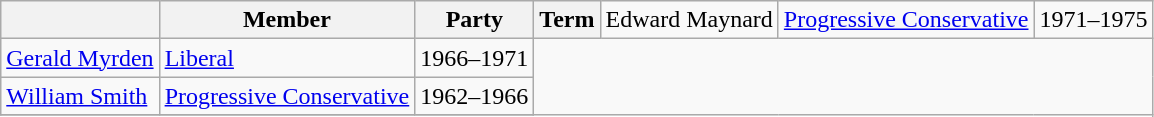<table class="wikitable">
<tr>
<th> </th>
<th>Member</th>
<th>Party</th>
<th>Term<br></th>
<td>Edward Maynard</td>
<td><a href='#'>Progressive Conservative</a></td>
<td>1971–1975</td>
</tr>
<tr>
<td><a href='#'>Gerald Myrden</a></td>
<td><a href='#'>Liberal</a></td>
<td>1966–1971</td>
</tr>
<tr>
<td><a href='#'>William Smith</a></td>
<td><a href='#'>Progressive Conservative</a></td>
<td>1962–1966</td>
</tr>
<tr>
</tr>
</table>
